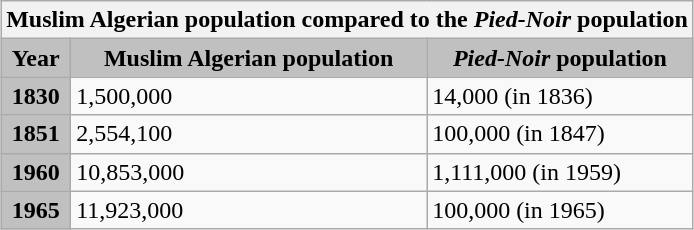<table class="wikitable" style="margin: 1em auto 1em auto">
<tr>
<th colspan="3">Muslim Algerian population compared to the <em>Pied-Noir</em> population</th>
</tr>
<tr>
<th style="background:silver">Year</th>
<th style="background:silver">Muslim Algerian population</th>
<th style="background:silver"><em>Pied-Noir</em> population</th>
</tr>
<tr>
<th style="background:silver">1830</th>
<td>1,500,000</td>
<td>14,000 (in 1836)</td>
</tr>
<tr>
<th style="background:silver">1851</th>
<td>2,554,100</td>
<td>100,000 (in 1847)</td>
</tr>
<tr>
<th style="background:silver">1960</th>
<td>10,853,000</td>
<td>1,111,000 (in 1959)</td>
</tr>
<tr>
<th style="background:silver">1965</th>
<td>11,923,000</td>
<td>100,000 (in 1965)</td>
</tr>
</table>
